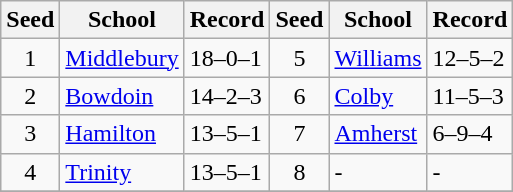<table class="wikitable">
<tr>
<th>Seed</th>
<th>School</th>
<th>Record</th>
<th>Seed</th>
<th>School</th>
<th>Record</th>
</tr>
<tr>
<td align=center>1</td>
<td><a href='#'>Middlebury</a></td>
<td>18–0–1</td>
<td align=center>5</td>
<td><a href='#'>Williams</a></td>
<td>12–5–2</td>
</tr>
<tr>
<td align=center>2</td>
<td><a href='#'>Bowdoin</a></td>
<td>14–2–3</td>
<td align=center>6</td>
<td><a href='#'>Colby</a></td>
<td>11–5–3</td>
</tr>
<tr>
<td align=center>3</td>
<td><a href='#'>Hamilton</a></td>
<td>13–5–1</td>
<td align=center>7</td>
<td><a href='#'>Amherst</a></td>
<td>6–9–4</td>
</tr>
<tr>
<td align=center>4</td>
<td><a href='#'>Trinity</a></td>
<td>13–5–1</td>
<td align=center>8</td>
<td>-</td>
<td>-</td>
</tr>
<tr>
</tr>
</table>
